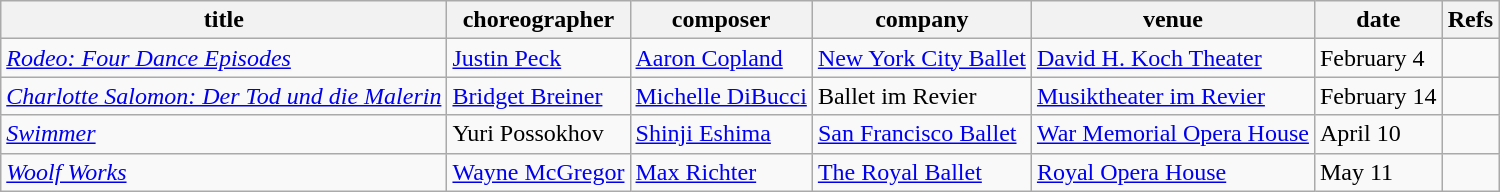<table class="wikitable sortable">
<tr>
<th>title</th>
<th>choreographer</th>
<th>composer</th>
<th>company</th>
<th>venue</th>
<th>date</th>
<th>Refs</th>
</tr>
<tr>
<td><em><a href='#'>Rodeo: Four Dance Episodes</a></em></td>
<td><a href='#'>Justin Peck</a></td>
<td><a href='#'>Aaron Copland</a></td>
<td><a href='#'>New York City Ballet</a></td>
<td><a href='#'>David H. Koch Theater</a></td>
<td>February 4</td>
<td></td>
</tr>
<tr>
<td><em><a href='#'>Charlotte Salomon: Der Tod und die Malerin</a></em></td>
<td><a href='#'>Bridget Breiner</a></td>
<td><a href='#'>Michelle DiBucci</a></td>
<td>Ballet im Revier</td>
<td><a href='#'>Musiktheater im Revier</a></td>
<td>February 14</td>
<td></td>
</tr>
<tr>
<td><em><a href='#'>Swimmer</a></em></td>
<td>Yuri Possokhov</td>
<td><a href='#'>Shinji Eshima</a></td>
<td><a href='#'>San Francisco Ballet</a></td>
<td><a href='#'>War Memorial Opera House</a></td>
<td>April 10</td>
<td></td>
</tr>
<tr>
<td><em><a href='#'>Woolf Works</a></em></td>
<td><a href='#'>Wayne McGregor</a></td>
<td><a href='#'>Max Richter</a></td>
<td><a href='#'>The Royal Ballet</a></td>
<td><a href='#'>Royal Opera House</a></td>
<td>May 11</td>
<td></td>
</tr>
</table>
